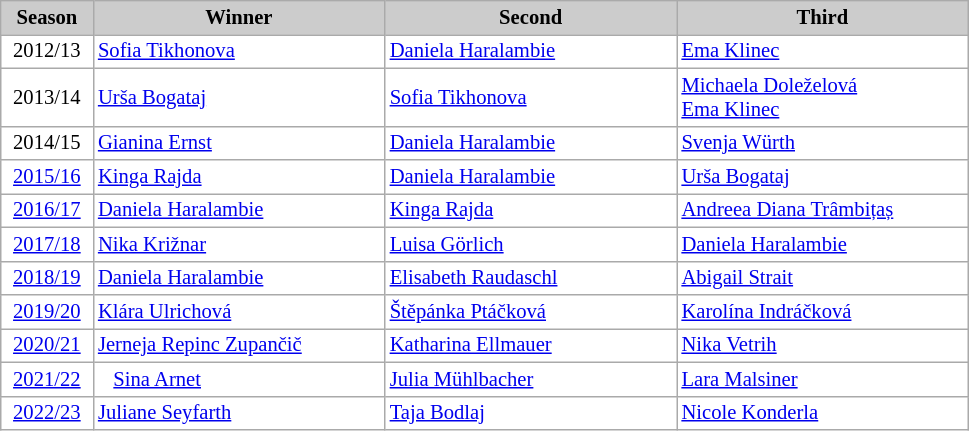<table class="wikitable plainrowheaders" style="background:#fff; font-size:86%; line-height:16px; border:grey solid 1px; border-collapse:collapse;">
<tr style="background:#ccc; text-align:center;">
<th style="background:#ccc;" width="55">Season</th>
<th style="background:#ccc;" width="188">Winner</th>
<th style="background:#ccc;" width="188">Second</th>
<th style="background:#ccc;" width="188">Third</th>
</tr>
<tr>
<td align=center>2012/13</td>
<td> <a href='#'>Sofia Tikhonova</a></td>
<td> <a href='#'>Daniela Haralambie</a></td>
<td> <a href='#'>Ema Klinec</a></td>
</tr>
<tr>
<td align=center>2013/14</td>
<td> <a href='#'>Urša Bogataj</a></td>
<td> <a href='#'>Sofia Tikhonova</a></td>
<td> <a href='#'>Michaela Doleželová</a><br> <a href='#'>Ema Klinec</a></td>
</tr>
<tr>
<td align=center>2014/15</td>
<td> <a href='#'>Gianina Ernst</a></td>
<td> <a href='#'>Daniela Haralambie</a></td>
<td> <a href='#'>Svenja Würth</a></td>
</tr>
<tr>
<td align=center><a href='#'>2015/16</a></td>
<td> <a href='#'>Kinga Rajda</a></td>
<td> <a href='#'>Daniela Haralambie</a></td>
<td> <a href='#'>Urša Bogataj</a></td>
</tr>
<tr>
<td align=center><a href='#'>2016/17</a></td>
<td> <a href='#'>Daniela Haralambie</a></td>
<td> <a href='#'>Kinga Rajda</a></td>
<td> <a href='#'>Andreea Diana Trâmbițaș</a></td>
</tr>
<tr>
<td align=center><a href='#'>2017/18</a></td>
<td> <a href='#'>Nika Križnar</a></td>
<td> <a href='#'>Luisa Görlich</a></td>
<td> <a href='#'>Daniela Haralambie</a></td>
</tr>
<tr>
<td align=center><a href='#'>2018/19</a></td>
<td> <a href='#'>Daniela Haralambie</a></td>
<td> <a href='#'>Elisabeth Raudaschl</a></td>
<td> <a href='#'>Abigail Strait</a></td>
</tr>
<tr>
<td align=center><a href='#'>2019/20</a></td>
<td> <a href='#'>Klára Ulrichová</a></td>
<td> <a href='#'>Štěpánka Ptáčková</a></td>
<td> <a href='#'>Karolína Indráčková</a></td>
</tr>
<tr>
<td align=center><a href='#'>2020/21</a></td>
<td> <a href='#'>Jerneja Repinc Zupančič</a></td>
<td> <a href='#'>Katharina Ellmauer</a></td>
<td> <a href='#'>Nika Vetrih</a></td>
</tr>
<tr>
<td align=center><a href='#'>2021/22</a></td>
<td>   <a href='#'>Sina Arnet</a></td>
<td> <a href='#'>Julia Mühlbacher</a></td>
<td> <a href='#'>Lara Malsiner</a></td>
</tr>
<tr>
<td align=center><a href='#'>2022/23</a></td>
<td> <a href='#'>Juliane Seyfarth</a></td>
<td> <a href='#'>Taja Bodlaj</a></td>
<td> <a href='#'>Nicole Konderla</a></td>
</tr>
</table>
